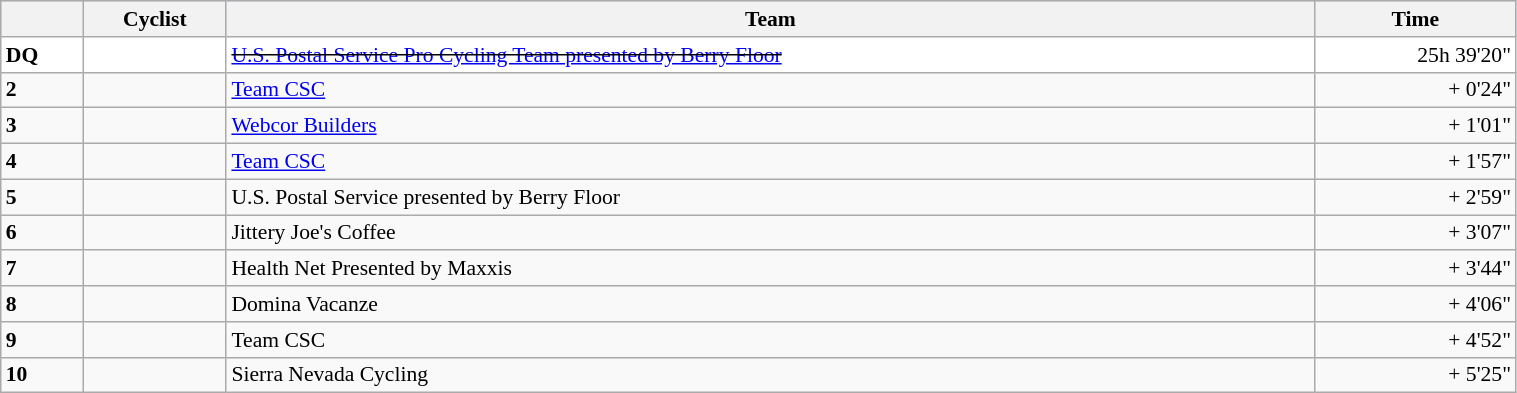<table class=wikitable style="font-size:90%" width="80%">
<tr style="background:#ccccff;">
<th></th>
<th>Cyclist</th>
<th>Team</th>
<th>Time</th>
</tr>
<tr style="background:white">
<td><strong>DQ</strong></td>
<td></s></td>
<td><s><a href='#'>U.S. Postal Service Pro Cycling Team presented by Berry Floor</a></s></td>
<td align="right">25h 39'20"</td>
</tr>
<tr>
<td><strong>2</strong></td>
<td></td>
<td><a href='#'>Team CSC</a></td>
<td align="right">+ 0'24"</td>
</tr>
<tr>
<td><strong>3</strong></td>
<td></td>
<td><a href='#'>Webcor Builders</a></td>
<td align="right">+ 1'01"</td>
</tr>
<tr>
<td><strong>4</strong></td>
<td></td>
<td><a href='#'>Team CSC</a></td>
<td align="right">+ 1'57"</td>
</tr>
<tr>
<td><strong>5</strong></td>
<td></td>
<td>U.S. Postal Service presented by Berry Floor</td>
<td align="right">+ 2'59"</td>
</tr>
<tr>
<td><strong>6</strong></td>
<td></td>
<td>Jittery Joe's Coffee</td>
<td align="right">+ 3'07"</td>
</tr>
<tr>
<td><strong>7</strong></td>
<td></td>
<td>Health Net Presented by Maxxis</td>
<td align="right">+ 3'44"</td>
</tr>
<tr>
<td><strong>8</strong></td>
<td></td>
<td>Domina Vacanze</td>
<td align="right">+ 4'06"</td>
</tr>
<tr>
<td><strong>9</strong></td>
<td></td>
<td>Team CSC</td>
<td align="right">+ 4'52"</td>
</tr>
<tr>
<td><strong>10</strong></td>
<td></td>
<td>Sierra Nevada Cycling</td>
<td align="right">+ 5'25"</td>
</tr>
</table>
